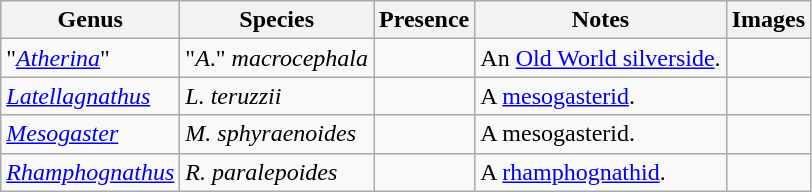<table class="wikitable" align="center">
<tr>
<th>Genus</th>
<th>Species</th>
<th>Presence</th>
<th>Notes</th>
<th>Images</th>
</tr>
<tr>
<td>"<em><a href='#'>Atherina</a></em>"</td>
<td>"<em>A</em>." <em>macrocephala</em></td>
<td></td>
<td>An <a href='#'>Old World silverside</a>.</td>
<td></td>
</tr>
<tr>
<td><em><a href='#'>Latellagnathus</a></em></td>
<td><em>L. teruzzii</em></td>
<td></td>
<td>A <a href='#'>mesogasterid</a>.</td>
<td></td>
</tr>
<tr>
<td><em><a href='#'>Mesogaster</a></em></td>
<td><em>M. sphyraenoides</em></td>
<td></td>
<td>A mesogasterid.</td>
<td></td>
</tr>
<tr>
<td><em><a href='#'>Rhamphognathus</a></em></td>
<td><em>R. paralepoides</em></td>
<td></td>
<td>A <a href='#'>rhamphognathid</a>.</td>
<td></td>
</tr>
</table>
